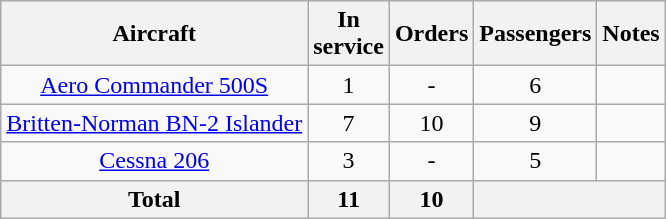<table class="wikitable" style="border-collapse:collapse;text-align:center;margin:1em auto;">
<tr>
<th rowspan=1>Aircraft</th>
<th rowspan=1>In<br>service</th>
<th rowspan=1>Orders</th>
<th colspan=1>Passengers</th>
<th rowspan=1>Notes</th>
</tr>
<tr>
<td><a href='#'>Aero Commander 500S</a></td>
<td>1</td>
<td>-</td>
<td>6</td>
<td></td>
</tr>
<tr>
<td><a href='#'>Britten-Norman BN-2 Islander</a></td>
<td>7</td>
<td>10</td>
<td>9</td>
<td></td>
</tr>
<tr>
<td><a href='#'>Cessna 206</a></td>
<td>3</td>
<td>-</td>
<td>5</td>
<td></td>
</tr>
<tr>
<th>Total</th>
<th>11</th>
<th>10</th>
<th colspan=2></th>
</tr>
</table>
